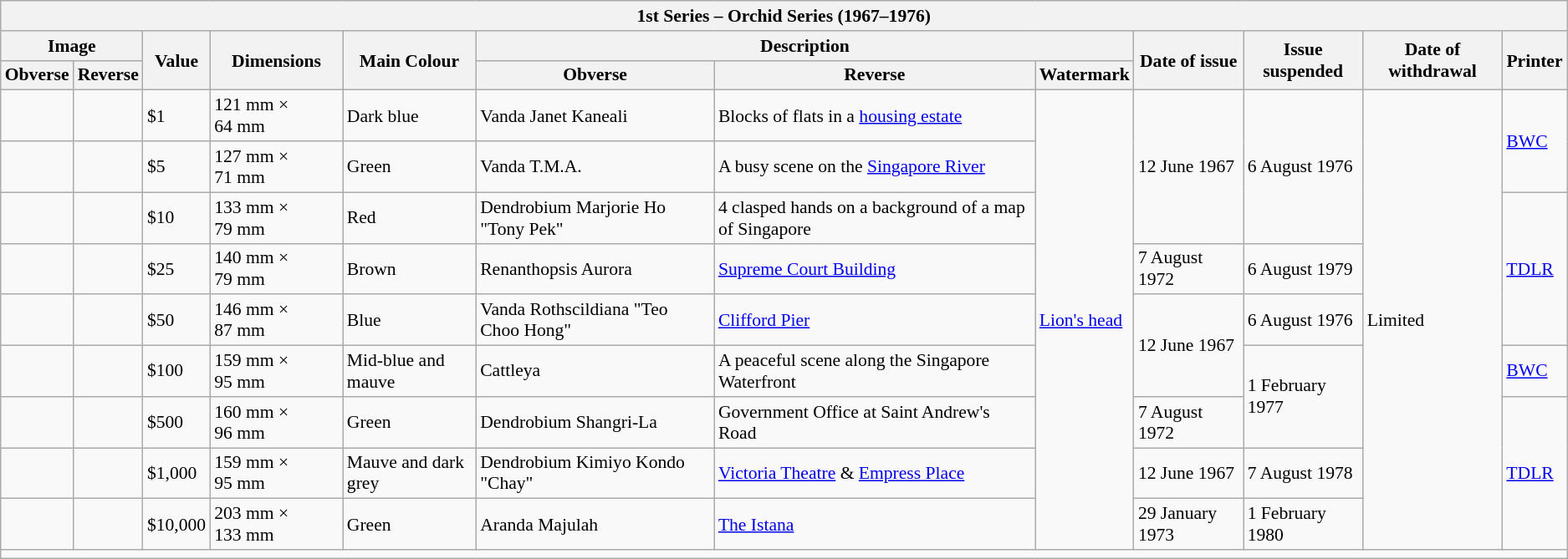<table class="wikitable" style="font-size: 90%">
<tr>
<th colspan="12">1st Series – Orchid Series (1967–1976) </th>
</tr>
<tr>
<th colspan="2">Image</th>
<th rowspan="2">Value</th>
<th rowspan="2">Dimensions</th>
<th rowspan="2">Main Colour</th>
<th colspan="3">Description</th>
<th rowspan="2">Date of issue</th>
<th rowspan="2">Issue suspended</th>
<th rowspan="2">Date of withdrawal</th>
<th rowspan="2">Printer</th>
</tr>
<tr>
<th>Obverse</th>
<th>Reverse</th>
<th>Obverse</th>
<th>Reverse</th>
<th>Watermark</th>
</tr>
<tr>
<td align="center"></td>
<td align="center"></td>
<td>$1</td>
<td>121 mm × 64 mm</td>
<td>Dark blue</td>
<td>Vanda Janet Kaneali</td>
<td>Blocks of flats in a <a href='#'>housing estate</a></td>
<td rowspan="9"><a href='#'>Lion's head</a></td>
<td rowspan="3">12 June 1967</td>
<td rowspan="3">6 August 1976</td>
<td rowspan="9">Limited</td>
<td rowspan="2"><a href='#'>BWC</a></td>
</tr>
<tr>
<td align="center"></td>
<td align="center"></td>
<td>$5</td>
<td>127 mm × 71 mm</td>
<td>Green</td>
<td>Vanda T.M.A.</td>
<td>A busy scene on the <a href='#'>Singapore River</a></td>
</tr>
<tr>
<td align="center"></td>
<td align="center"></td>
<td>$10</td>
<td>133 mm × 79 mm</td>
<td>Red</td>
<td>Dendrobium Marjorie Ho "Tony Pek"</td>
<td>4 clasped hands on a background of a map of Singapore</td>
<td rowspan="3"><a href='#'>TDLR</a></td>
</tr>
<tr>
<td align="center"></td>
<td align="center"></td>
<td>$25</td>
<td>140 mm × 79 mm</td>
<td>Brown</td>
<td>Renanthopsis Aurora</td>
<td><a href='#'>Supreme Court Building</a></td>
<td>7 August 1972</td>
<td>6 August 1979</td>
</tr>
<tr>
<td align="center"></td>
<td align="center"></td>
<td>$50</td>
<td>146 mm × 87 mm</td>
<td>Blue</td>
<td>Vanda Rothscildiana "Teo Choo Hong"</td>
<td><a href='#'>Clifford Pier</a></td>
<td rowspan="2">12 June 1967</td>
<td>6 August 1976</td>
</tr>
<tr>
<td align="center"></td>
<td align="center"></td>
<td>$100</td>
<td>159 mm × 95 mm</td>
<td>Mid-blue and mauve</td>
<td>Cattleya</td>
<td>A peaceful scene along the Singapore Waterfront</td>
<td rowspan="2">1 February 1977</td>
<td><a href='#'>BWC</a></td>
</tr>
<tr>
<td align="center"></td>
<td align="center"></td>
<td>$500</td>
<td>160 mm × 96 mm</td>
<td>Green</td>
<td>Dendrobium Shangri-La</td>
<td>Government Office at Saint Andrew's Road</td>
<td>7 August 1972</td>
<td rowspan="3"><a href='#'>TDLR</a></td>
</tr>
<tr>
<td align="center"></td>
<td align="center"></td>
<td>$1,000</td>
<td>159 mm × 95 mm</td>
<td>Mauve and dark grey</td>
<td>Dendrobium Kimiyo Kondo "Chay"</td>
<td><a href='#'>Victoria Theatre</a> & <a href='#'>Empress Place</a></td>
<td>12 June 1967</td>
<td>7 August 1978</td>
</tr>
<tr>
<td align="center"></td>
<td align="center"></td>
<td>$10,000</td>
<td>203 mm × 133 mm</td>
<td>Green</td>
<td>Aranda Majulah</td>
<td><a href='#'>The Istana</a></td>
<td>29 January 1973</td>
<td>1 February 1980</td>
</tr>
<tr>
<td colspan="12"></td>
</tr>
</table>
